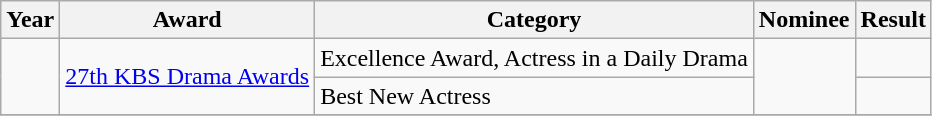<table class="wikitable">
<tr>
<th>Year</th>
<th>Award</th>
<th>Category</th>
<th>Nominee</th>
<th>Result</th>
</tr>
<tr>
<td rowspan="2"></td>
<td rowspan="2"><a href='#'>27th KBS Drama Awards</a></td>
<td>Excellence Award, Actress in a Daily Drama</td>
<td rowspan="2"></td>
<td></td>
</tr>
<tr>
<td>Best New Actress</td>
<td></td>
</tr>
<tr>
</tr>
</table>
